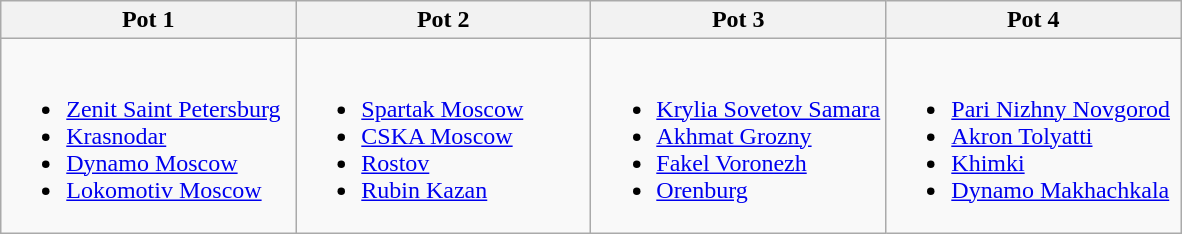<table class="wikitable">
<tr>
<th width="25%">Pot 1</th>
<th width="25%">Pot 2</th>
<th width="25%">Pot 3</th>
<th width="25%">Pot 4</th>
</tr>
<tr>
<td><br><ul><li><a href='#'>Zenit Saint Petersburg</a></li><li><a href='#'>Krasnodar</a></li><li><a href='#'>Dynamo Moscow</a></li><li><a href='#'>Lokomotiv Moscow</a></li></ul></td>
<td><br><ul><li><a href='#'>Spartak Moscow</a></li><li><a href='#'>CSKA Moscow</a></li><li><a href='#'>Rostov</a></li><li><a href='#'>Rubin Kazan</a></li></ul></td>
<td><br><ul><li><a href='#'>Krylia Sovetov Samara</a></li><li><a href='#'>Akhmat Grozny</a></li><li><a href='#'>Fakel Voronezh</a></li><li><a href='#'>Orenburg</a></li></ul></td>
<td><br><ul><li><a href='#'>Pari Nizhny Novgorod</a></li><li><a href='#'>Akron Tolyatti</a></li><li><a href='#'>Khimki</a></li><li><a href='#'>Dynamo Makhachkala</a></li></ul></td>
</tr>
</table>
